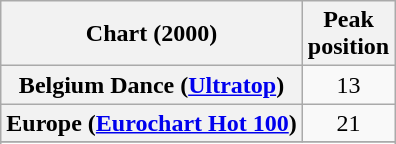<table class="wikitable sortable plainrowheaders" style="text-align:center">
<tr>
<th scope="col">Chart (2000)</th>
<th scope="col">Peak<br> position</th>
</tr>
<tr>
<th scope="row">Belgium Dance (<a href='#'>Ultratop</a>)</th>
<td>13</td>
</tr>
<tr>
<th scope="row">Europe (<a href='#'>Eurochart Hot 100</a>)</th>
<td>21</td>
</tr>
<tr>
</tr>
<tr>
</tr>
<tr>
</tr>
</table>
